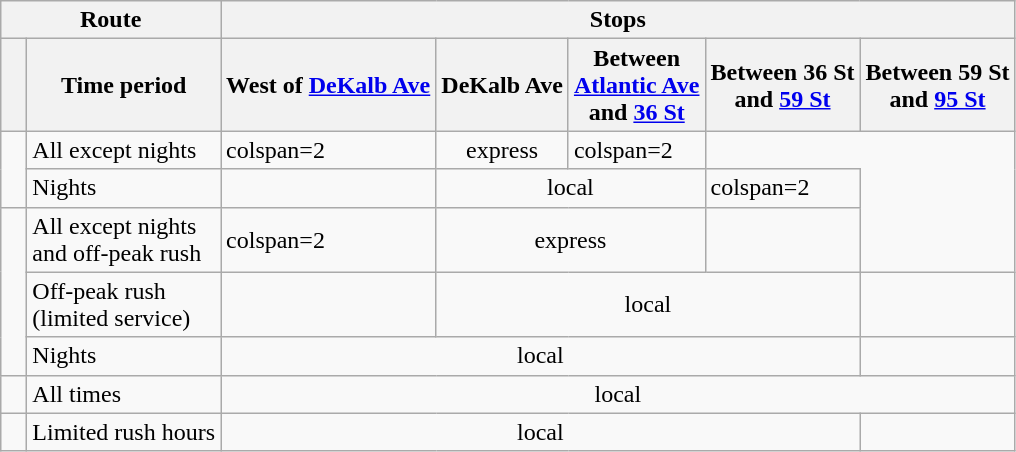<table class="wikitable">
<tr>
<th colspan="2">Route</th>
<th colspan="5">Stops</th>
</tr>
<tr>
<th> </th>
<th>Time period</th>
<th>West of <a href='#'>DeKalb Ave</a></th>
<th>DeKalb Ave</th>
<th>Between <br><a href='#'>Atlantic Ave</a><br>and <a href='#'>36 St</a></th>
<th>Between 36 St<br>and <a href='#'>59 St</a></th>
<th>Between 59 St<br>and <a href='#'>95 St</a></th>
</tr>
<tr>
<td rowspan="2" width="10"></td>
<td>All except nights</td>
<td>colspan=2 </td>
<td align="center">express</td>
<td>colspan=2 </td>
</tr>
<tr>
<td>Nights</td>
<td></td>
<td colspan="2" align="center">local</td>
<td>colspan=2 </td>
</tr>
<tr>
<td rowspan="3"></td>
<td>All except nights<br>and off-peak rush</td>
<td>colspan=2 </td>
<td colspan="2" align="center">express</td>
<td></td>
</tr>
<tr>
<td>Off-peak rush<br>(limited service)</td>
<td></td>
<td colspan="3" align="center">local</td>
<td></td>
</tr>
<tr>
<td>Nights</td>
<td colspan="4" align="center">local</td>
<td></td>
</tr>
<tr>
<td></td>
<td>All times</td>
<td colspan="5" align="center">local</td>
</tr>
<tr>
<td></td>
<td>Limited rush hours</td>
<td colspan="4" align="center">local</td>
<td></td>
</tr>
</table>
